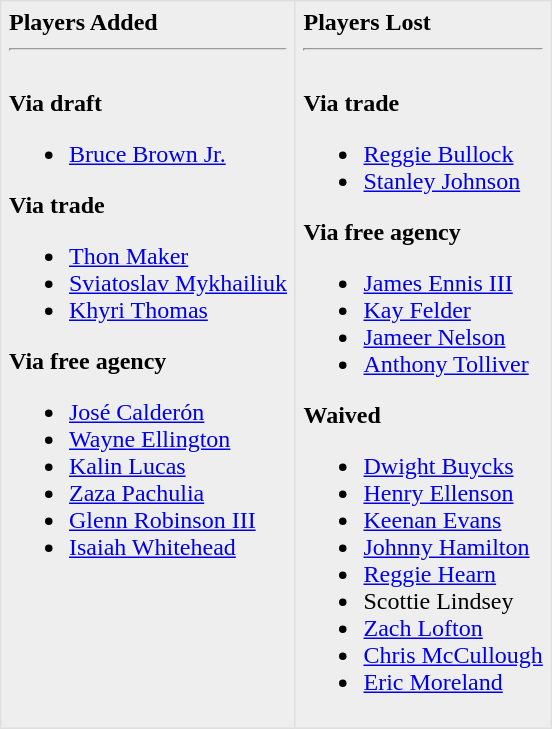<table border=1 style="border-collapse:collapse; background-color:#eeeeee" bordercolor="#DFDFDF" cellpadding="5">
<tr>
<td valign="top"><strong>Players Added</strong> <hr><br><strong>Via draft</strong><ul><li><a href='#'>Bruce Brown Jr.</a></li></ul><strong>Via trade</strong><ul><li><a href='#'>Thon Maker</a></li><li><a href='#'>Sviatoslav Mykhailiuk</a></li><li><a href='#'>Khyri Thomas</a></li></ul><strong>Via free agency</strong><ul><li><a href='#'>José Calderón</a></li><li><a href='#'>Wayne Ellington</a></li><li><a href='#'>Kalin Lucas</a></li><li><a href='#'>Zaza Pachulia</a></li><li><a href='#'>Glenn Robinson III</a></li><li><a href='#'>Isaiah Whitehead</a></li></ul></td>
<td valign="top"><strong>Players Lost</strong> <hr><br><strong>Via trade</strong><ul><li><a href='#'>Reggie Bullock</a></li><li><a href='#'>Stanley Johnson</a></li></ul><strong>Via free agency</strong><ul><li><a href='#'>James Ennis III</a></li><li><a href='#'>Kay Felder</a></li><li><a href='#'>Jameer Nelson</a></li><li><a href='#'>Anthony Tolliver</a></li></ul><strong>Waived</strong><ul><li><a href='#'>Dwight Buycks</a></li><li><a href='#'>Henry Ellenson</a></li><li><a href='#'>Keenan Evans</a></li><li><a href='#'>Johnny Hamilton</a></li><li><a href='#'>Reggie Hearn</a></li><li>Scottie Lindsey</li><li><a href='#'>Zach Lofton</a></li><li><a href='#'>Chris McCullough</a></li><li><a href='#'>Eric Moreland</a></li></ul></td>
</tr>
</table>
